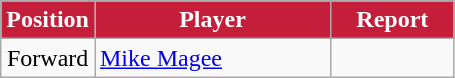<table class=wikitable>
<tr>
<th style="background:#C41E3A; color:white; text-align:center;" width="30">Position</th>
<th style="background:#C41E3A; color:white; text-align:center;" width="150">Player</th>
<th style="background:#C41E3A; color:white; text-align:center;" width="75">Report</th>
</tr>
<tr>
<td style="text-align:center;">Forward</td>
<td> <a href='#'>Mike Magee</a></td>
<td style="text-align:center;"></td>
</tr>
</table>
